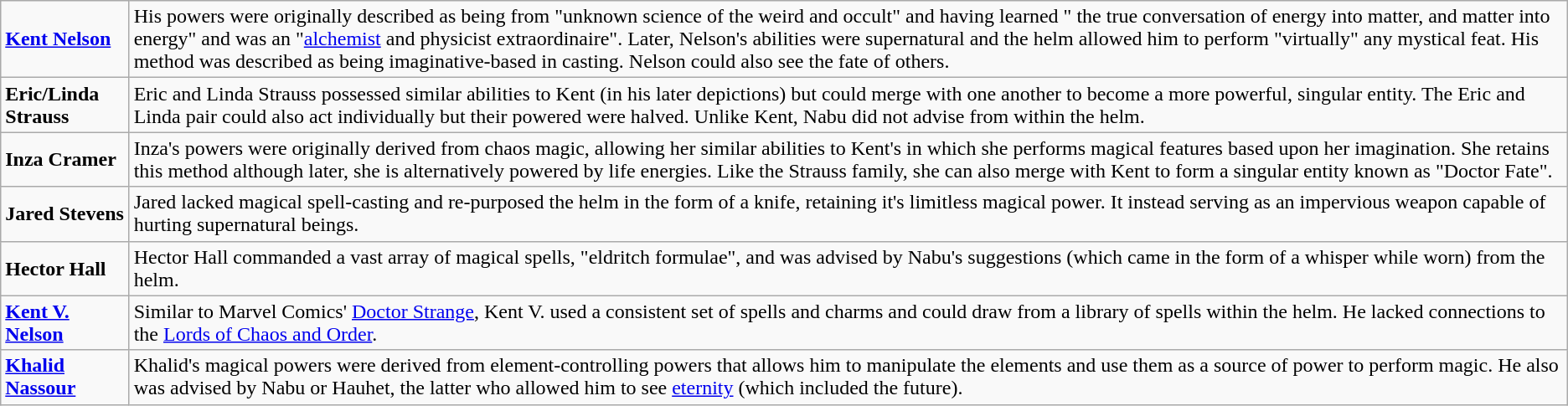<table class="wikitable">
<tr>
<td><strong><a href='#'>Kent Nelson</a></strong></td>
<td>His powers were originally described as being from "unknown science of the weird and occult" and having learned " the true conversation of energy into matter, and matter into energy" and was an "<a href='#'>alchemist</a> and physicist extraordinaire". Later, Nelson's abilities were supernatural and the helm allowed him to perform "virtually" any mystical feat. His method was described as being imaginative-based in casting. Nelson could also see the fate of others.</td>
</tr>
<tr>
<td><strong>Eric/Linda Strauss</strong></td>
<td>Eric and Linda Strauss possessed similar abilities to Kent (in his later depictions) but could merge with one another to become a more powerful, singular entity. The Eric and Linda pair could also act individually but their powered were halved.  Unlike Kent, Nabu did not advise from within the helm.</td>
</tr>
<tr>
<td><strong>Inza Cramer</strong></td>
<td>Inza's powers were originally derived from chaos magic, allowing her similar abilities to Kent's in which she performs magical features based upon her imagination. She retains this method although later, she is alternatively powered by life energies. Like the Strauss family, she can also merge with Kent to form a singular entity known as "Doctor Fate".</td>
</tr>
<tr>
<td><strong>Jared Stevens</strong></td>
<td>Jared lacked magical spell-casting and re-purposed the helm in the form of a knife, retaining it's limitless magical power. It instead serving as an impervious weapon capable of hurting supernatural beings.</td>
</tr>
<tr>
<td><strong>Hector Hall</strong></td>
<td>Hector Hall commanded a vast array of magical spells, "eldritch formulae", and was advised by Nabu's suggestions (which came in the form of a whisper while worn) from the helm.</td>
</tr>
<tr>
<td><strong><a href='#'>Kent V. Nelson</a></strong></td>
<td>Similar to Marvel Comics' <a href='#'>Doctor Strange</a>, Kent V. used a consistent set of spells and charms and could draw from a library of spells within the helm. He lacked connections to the <a href='#'>Lords of Chaos and Order</a>.</td>
</tr>
<tr>
<td><strong><a href='#'>Khalid Nassour</a></strong></td>
<td>Khalid's magical powers were derived from element-controlling powers that allows him to manipulate the elements and use them as a source of power to perform magic. He also was advised by Nabu or Hauhet, the latter who allowed him to see <a href='#'>eternity</a> (which included the future).</td>
</tr>
</table>
